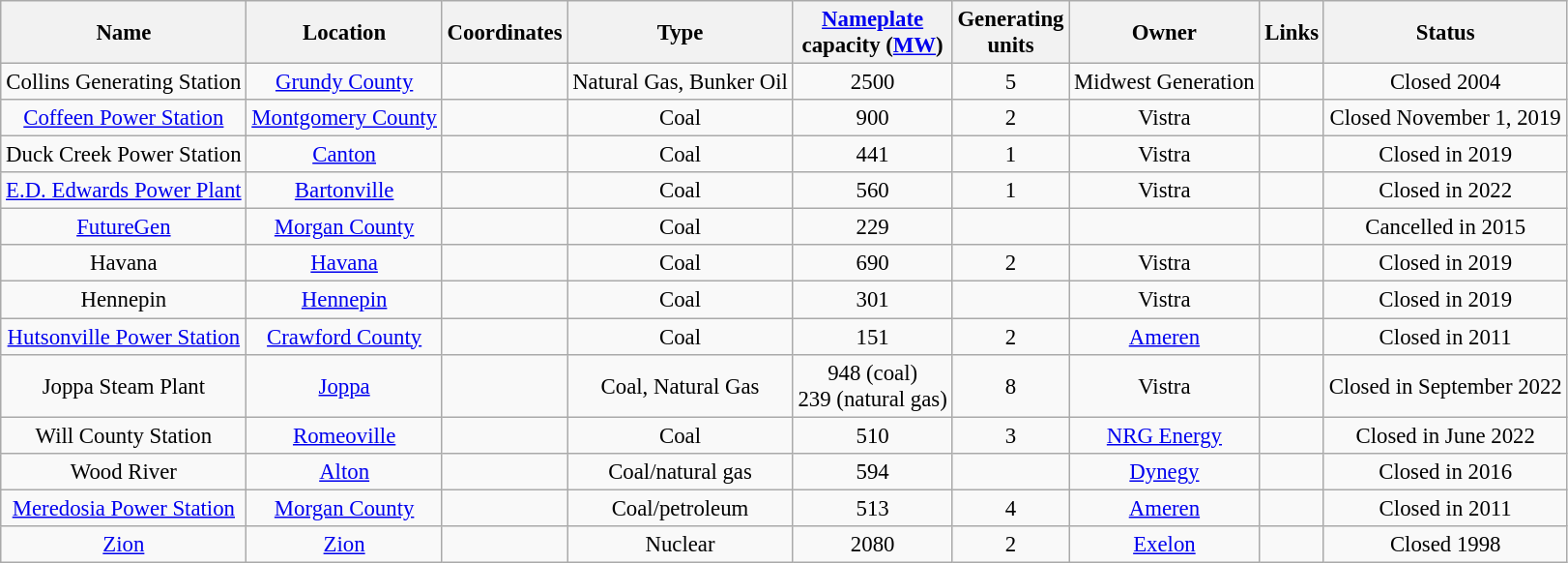<table class="wikitable sortable" style="font-size:95%; text-align:center;">
<tr>
<th>Name</th>
<th>Location</th>
<th>Coordinates</th>
<th>Type</th>
<th><a href='#'>Nameplate</a><br>capacity (<a href='#'>MW</a>)</th>
<th>Generating<br> units</th>
<th>Owner</th>
<th>Links</th>
<th>Status</th>
</tr>
<tr>
<td>Collins Generating Station</td>
<td><a href='#'>Grundy County</a></td>
<td></td>
<td>Natural Gas, Bunker Oil</td>
<td>2500</td>
<td>5</td>
<td>Midwest Generation</td>
<td></td>
<td>Closed 2004</td>
</tr>
<tr>
<td><a href='#'>Coffeen Power Station</a></td>
<td><a href='#'>Montgomery County</a></td>
<td></td>
<td>Coal</td>
<td>900</td>
<td>2</td>
<td>Vistra</td>
<td></td>
<td>Closed November 1, 2019</td>
</tr>
<tr>
<td>Duck Creek Power Station</td>
<td><a href='#'>Canton</a></td>
<td></td>
<td>Coal</td>
<td>441</td>
<td>1</td>
<td>Vistra</td>
<td></td>
<td>Closed in 2019</td>
</tr>
<tr>
<td><a href='#'>E.D. Edwards Power Plant</a></td>
<td><a href='#'>Bartonville</a></td>
<td></td>
<td>Coal</td>
<td>560</td>
<td>1</td>
<td>Vistra</td>
<td></td>
<td>Closed in 2022</td>
</tr>
<tr>
<td><a href='#'>FutureGen</a></td>
<td><a href='#'>Morgan County</a></td>
<td></td>
<td>Coal</td>
<td>229</td>
<td></td>
<td></td>
<td></td>
<td>Cancelled in 2015</td>
</tr>
<tr>
<td>Havana</td>
<td><a href='#'>Havana</a></td>
<td></td>
<td>Coal</td>
<td>690</td>
<td>2</td>
<td>Vistra</td>
<td></td>
<td>Closed in 2019</td>
</tr>
<tr>
<td>Hennepin</td>
<td><a href='#'>Hennepin</a></td>
<td></td>
<td>Coal</td>
<td>301</td>
<td></td>
<td>Vistra</td>
<td></td>
<td>Closed in 2019</td>
</tr>
<tr>
<td><a href='#'>Hutsonville Power Station</a></td>
<td><a href='#'>Crawford County</a></td>
<td></td>
<td>Coal</td>
<td>151</td>
<td>2</td>
<td><a href='#'>Ameren</a></td>
<td></td>
<td>Closed in 2011</td>
</tr>
<tr>
<td>Joppa Steam Plant</td>
<td><a href='#'>Joppa</a></td>
<td></td>
<td>Coal, Natural Gas</td>
<td>948 (coal)<br>239 (natural gas)</td>
<td>8</td>
<td>Vistra</td>
<td></td>
<td>Closed in September 2022</td>
</tr>
<tr>
<td>Will County Station</td>
<td><a href='#'>Romeoville</a></td>
<td></td>
<td>Coal</td>
<td>510</td>
<td>3</td>
<td><a href='#'>NRG Energy</a></td>
<td></td>
<td>Closed in June 2022</td>
</tr>
<tr>
<td>Wood River</td>
<td><a href='#'>Alton</a></td>
<td></td>
<td>Coal/natural gas</td>
<td>594</td>
<td></td>
<td><a href='#'>Dynegy</a></td>
<td></td>
<td>Closed in 2016</td>
</tr>
<tr>
<td><a href='#'>Meredosia Power Station</a></td>
<td><a href='#'>Morgan County</a></td>
<td></td>
<td>Coal/petroleum</td>
<td>513</td>
<td>4</td>
<td><a href='#'>Ameren</a></td>
<td></td>
<td>Closed in 2011</td>
</tr>
<tr>
<td><a href='#'>Zion</a></td>
<td><a href='#'>Zion</a></td>
<td></td>
<td>Nuclear</td>
<td>2080</td>
<td>2</td>
<td><a href='#'>Exelon</a></td>
<td></td>
<td>Closed 1998</td>
</tr>
</table>
